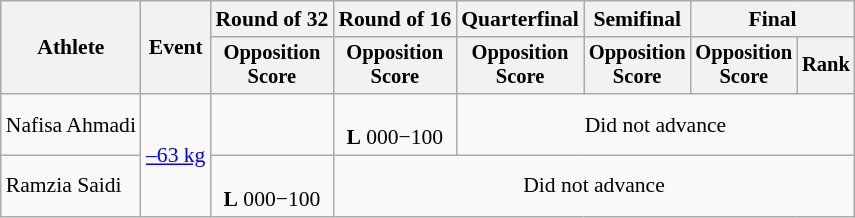<table class=wikitable style=font-size:90%;text-align:center>
<tr>
<th rowspan=2>Athlete</th>
<th rowspan=2>Event</th>
<th>Round of 32</th>
<th>Round of 16</th>
<th>Quarterfinal</th>
<th>Semifinal</th>
<th colspan=2>Final</th>
</tr>
<tr style=font-size:95%>
<th>Opposition<br>Score</th>
<th>Opposition<br>Score</th>
<th>Opposition<br>Score</th>
<th>Opposition<br>Score</th>
<th>Opposition<br>Score</th>
<th>Rank</th>
</tr>
<tr>
<td align=left>Nafisa Ahmadi</td>
<td align=left rowspan=2><a href='#'>–63 kg</a></td>
<td></td>
<td><br><strong>L</strong> 000−100</td>
<td colspan=4>Did not advance</td>
</tr>
<tr>
<td align=left>Ramzia Saidi</td>
<td><br><strong>L</strong> 000−100</td>
<td colspan=5>Did not advance</td>
</tr>
</table>
